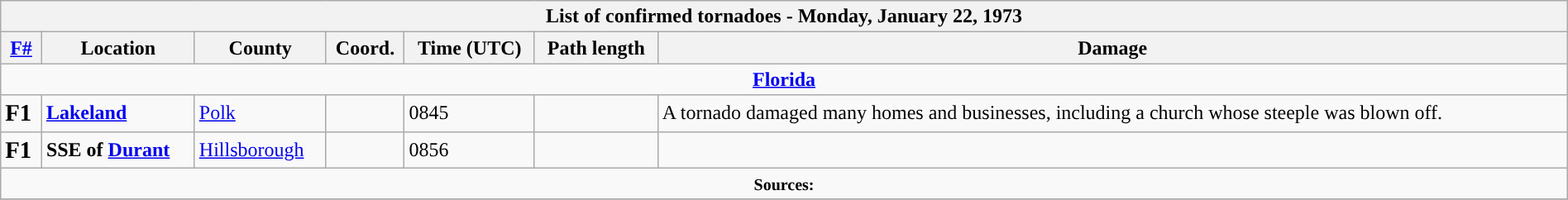<table class="wikitable collapsible" width="100%">
<tr>
<th colspan="7">List of confirmed tornadoes - Monday, January 22, 1973</th>
</tr>
<tr>
<th><a href='#'>F#</a></th>
<th>Location</th>
<th>County</th>
<th>Coord.</th>
<th>Time (UTC)</th>
<th>Path length</th>
<th>Damage</th>
</tr>
<tr>
<td colspan="7" align=center><strong><a href='#'>Florida</a></strong></td>
</tr>
<tr>
<td><big><strong>F1</strong></big></td>
<td><strong><a href='#'>Lakeland</a></strong></td>
<td><a href='#'>Polk</a></td>
<td></td>
<td>0845</td>
<td></td>
<td>A tornado damaged many homes and businesses, including a church whose steeple was blown off.</td>
</tr>
<tr>
<td><big><strong>F1</strong></big></td>
<td><strong>SSE of <a href='#'>Durant</a></strong></td>
<td><a href='#'>Hillsborough</a></td>
<td></td>
<td>0856</td>
<td></td>
<td></td>
</tr>
<tr>
<td colspan="7" align=center><small><strong>Sources:</strong> </small></td>
</tr>
<tr>
</tr>
</table>
